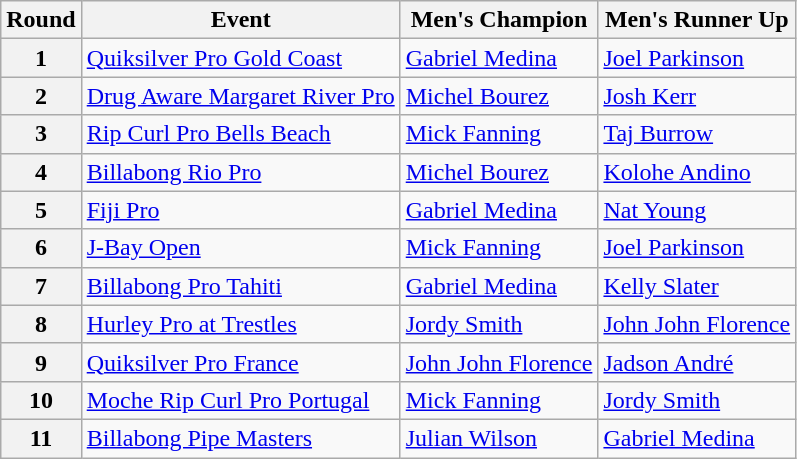<table class="wikitable">
<tr>
<th>Round</th>
<th>Event</th>
<th>Men's Champion</th>
<th>Men's Runner Up</th>
</tr>
<tr>
<th>1</th>
<td> <a href='#'>Quiksilver Pro Gold Coast</a></td>
<td> <a href='#'>Gabriel Medina</a></td>
<td> <a href='#'>Joel Parkinson</a></td>
</tr>
<tr>
<th>2</th>
<td> <a href='#'>Drug Aware Margaret River Pro</a></td>
<td> <a href='#'>Michel Bourez</a></td>
<td> <a href='#'>Josh Kerr</a></td>
</tr>
<tr>
<th>3</th>
<td> <a href='#'>Rip Curl Pro Bells Beach</a></td>
<td> <a href='#'>Mick Fanning</a></td>
<td> <a href='#'>Taj Burrow</a></td>
</tr>
<tr>
<th>4</th>
<td> <a href='#'>Billabong Rio Pro</a></td>
<td> <a href='#'>Michel Bourez</a></td>
<td> <a href='#'>Kolohe Andino</a></td>
</tr>
<tr>
<th>5</th>
<td> <a href='#'>Fiji Pro</a></td>
<td> <a href='#'>Gabriel Medina</a></td>
<td> <a href='#'>Nat Young</a></td>
</tr>
<tr>
<th>6</th>
<td> <a href='#'>J-Bay Open</a></td>
<td> <a href='#'>Mick Fanning</a></td>
<td> <a href='#'>Joel Parkinson</a></td>
</tr>
<tr>
<th>7</th>
<td> <a href='#'>Billabong Pro Tahiti</a></td>
<td> <a href='#'>Gabriel Medina</a></td>
<td> <a href='#'>Kelly Slater</a></td>
</tr>
<tr>
<th>8</th>
<td><a href='#'>Hurley Pro at Trestles</a></td>
<td> <a href='#'>Jordy Smith</a></td>
<td> <a href='#'>John John Florence</a></td>
</tr>
<tr>
<th>9</th>
<td> <a href='#'>Quiksilver Pro France</a></td>
<td> <a href='#'>John John Florence</a></td>
<td> <a href='#'>Jadson André</a></td>
</tr>
<tr>
<th>10</th>
<td> <a href='#'>Moche Rip Curl Pro Portugal</a></td>
<td> <a href='#'>Mick Fanning</a></td>
<td> <a href='#'>Jordy Smith</a></td>
</tr>
<tr>
<th>11</th>
<td> <a href='#'>Billabong Pipe Masters</a></td>
<td> <a href='#'>Julian Wilson</a></td>
<td> <a href='#'>Gabriel Medina</a></td>
</tr>
</table>
